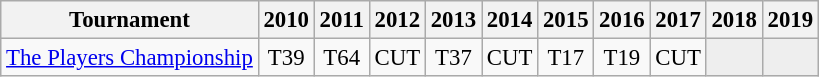<table class="wikitable" style="font-size:95%;text-align:center;">
<tr>
<th>Tournament</th>
<th>2010</th>
<th>2011</th>
<th>2012</th>
<th>2013</th>
<th>2014</th>
<th>2015</th>
<th>2016</th>
<th>2017</th>
<th>2018</th>
<th>2019</th>
</tr>
<tr>
<td align=left><a href='#'>The Players Championship</a></td>
<td>T39</td>
<td>T64</td>
<td>CUT</td>
<td>T37</td>
<td>CUT</td>
<td>T17</td>
<td>T19</td>
<td>CUT</td>
<td style="background:#eeeeee;"></td>
<td style="background:#eeeeee;"></td>
</tr>
</table>
